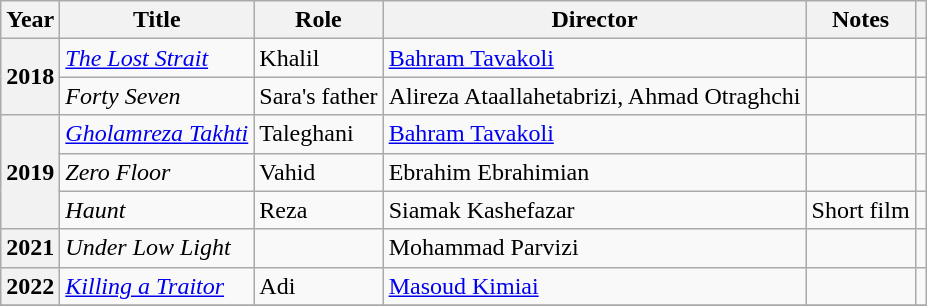<table class="wikitable plainrowheaders sortable" style="font-size:100%">
<tr>
<th scope="col">Year</th>
<th scope="col">Title</th>
<th scope="col">Role</th>
<th scope="col">Director</th>
<th scope="col" class="unsortable">Notes</th>
<th class="unsortable" scope="col"></th>
</tr>
<tr>
<th rowspan="2" scope="row">2018</th>
<td><em><a href='#'>The Lost Strait</a></em></td>
<td>Khalil</td>
<td><a href='#'>Bahram Tavakoli</a></td>
<td></td>
<td></td>
</tr>
<tr>
<td><em>Forty Seven</em></td>
<td>Sara's father</td>
<td>Alireza Ataallahetabrizi, Ahmad Otraghchi</td>
<td></td>
<td></td>
</tr>
<tr>
<th rowspan="3" scope="row">2019</th>
<td><em><a href='#'>Gholamreza Takhti</a></em></td>
<td>Taleghani</td>
<td><a href='#'>Bahram Tavakoli</a></td>
<td></td>
<td></td>
</tr>
<tr>
<td><em>Zero Floor</em></td>
<td>Vahid</td>
<td>Ebrahim Ebrahimian</td>
<td></td>
<td></td>
</tr>
<tr>
<td><em>Haunt</em></td>
<td>Reza</td>
<td>Siamak Kashefazar</td>
<td>Short film</td>
<td></td>
</tr>
<tr>
<th scope="row">2021</th>
<td><em>Under Low Light</em></td>
<td></td>
<td>Mohammad Parvizi</td>
<td></td>
<td></td>
</tr>
<tr>
<th scope="row">2022</th>
<td><em><a href='#'>Killing a Traitor</a></em></td>
<td>Adi</td>
<td><a href='#'>Masoud Kimiai</a></td>
<td></td>
<td></td>
</tr>
<tr>
</tr>
</table>
